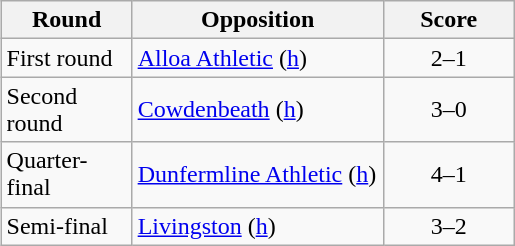<table class="wikitable" style="text-align:left;margin-left:1em;float:right">
<tr>
<th width=80>Round</th>
<th width=160>Opposition</th>
<th width=80>Score</th>
</tr>
<tr>
<td>First round</td>
<td><a href='#'>Alloa Athletic</a> (<a href='#'>h</a>)</td>
<td align=center>2–1</td>
</tr>
<tr>
<td>Second round</td>
<td><a href='#'>Cowdenbeath</a> (<a href='#'>h</a>)</td>
<td align=center>3–0</td>
</tr>
<tr>
<td>Quarter-final</td>
<td><a href='#'>Dunfermline Athletic</a> (<a href='#'>h</a>)</td>
<td align=center>4–1</td>
</tr>
<tr>
<td>Semi-final</td>
<td><a href='#'>Livingston</a> (<a href='#'>h</a>)</td>
<td align=center>3–2</td>
</tr>
</table>
